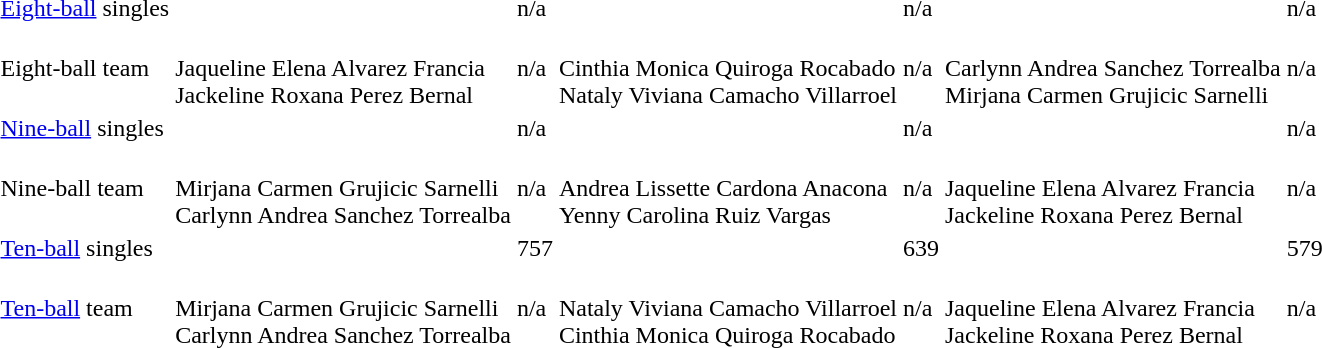<table>
<tr>
<td><a href='#'>Eight-ball</a> singles</td>
<td></td>
<td>n/a</td>
<td></td>
<td>n/a</td>
<td></td>
<td>n/a</td>
</tr>
<tr>
<td>Eight-ball team</td>
<td><br>Jaqueline Elena Alvarez Francia<br>Jackeline Roxana Perez Bernal</td>
<td>n/a</td>
<td><br>Cinthia Monica Quiroga Rocabado<br>Nataly Viviana Camacho Villarroel</td>
<td>n/a</td>
<td><br>Carlynn Andrea Sanchez Torrealba<br>Mirjana Carmen Grujicic Sarnelli</td>
<td>n/a</td>
</tr>
<tr>
<td><a href='#'>Nine-ball</a> singles</td>
<td></td>
<td>n/a</td>
<td></td>
<td>n/a</td>
<td></td>
<td>n/a</td>
</tr>
<tr>
<td>Nine-ball team</td>
<td><br>Mirjana Carmen Grujicic Sarnelli<br>Carlynn Andrea Sanchez Torrealba</td>
<td>n/a</td>
<td><br>Andrea Lissette Cardona Anacona<br>Yenny Carolina Ruiz Vargas</td>
<td>n/a</td>
<td><br>Jaqueline Elena Alvarez Francia<br>Jackeline Roxana Perez Bernal</td>
<td>n/a</td>
</tr>
<tr>
<td><a href='#'>Ten-ball</a> singles</td>
<td></td>
<td>757</td>
<td></td>
<td>639</td>
<td></td>
<td>579</td>
</tr>
<tr>
<td><a href='#'>Ten-ball</a> team</td>
<td><br>Mirjana Carmen Grujicic Sarnelli<br>Carlynn Andrea Sanchez Torrealba</td>
<td>n/a</td>
<td><br>Nataly Viviana Camacho Villarroel<br>Cinthia Monica Quiroga Rocabado</td>
<td>n/a</td>
<td><br>Jaqueline Elena Alvarez Francia<br>Jackeline Roxana Perez Bernal</td>
<td>n/a</td>
</tr>
</table>
